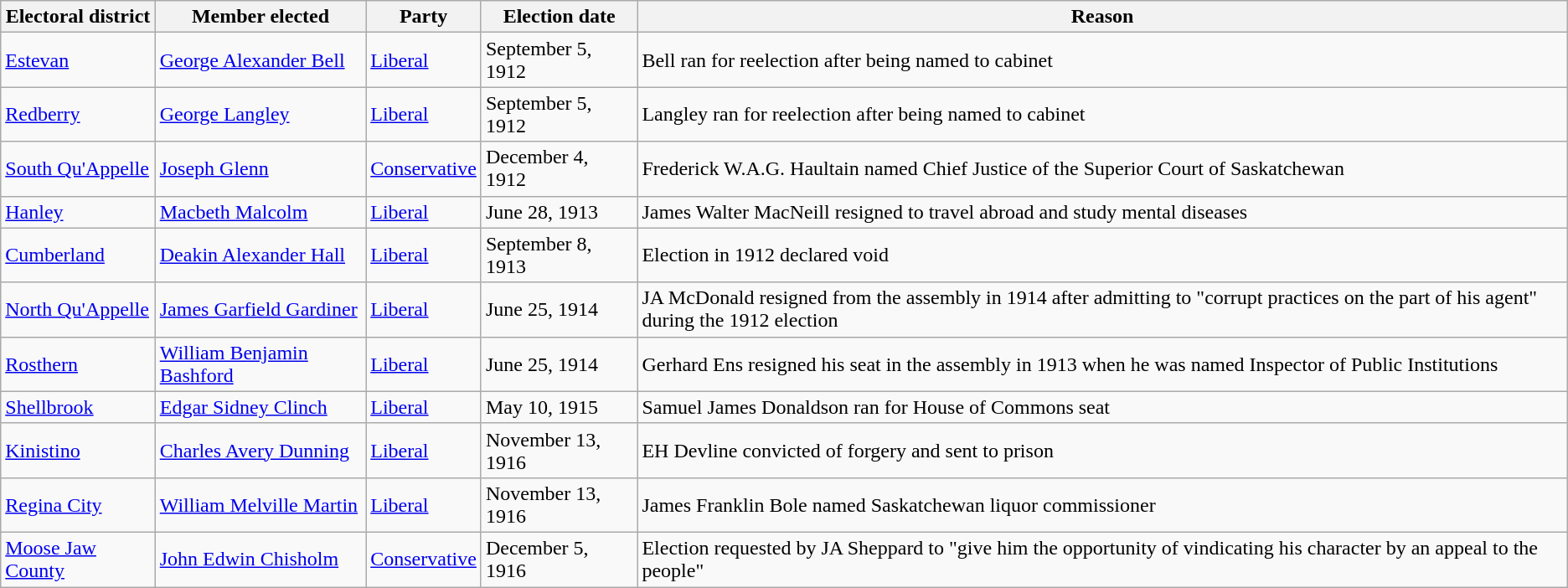<table class="wikitable sortable">
<tr>
<th>Electoral district</th>
<th>Member elected</th>
<th>Party</th>
<th>Election date</th>
<th>Reason</th>
</tr>
<tr>
<td><a href='#'>Estevan</a></td>
<td><a href='#'>George Alexander Bell</a></td>
<td><a href='#'>Liberal</a></td>
<td>September 5, 1912</td>
<td>Bell ran for reelection after being named to cabinet</td>
</tr>
<tr>
<td><a href='#'>Redberry</a></td>
<td><a href='#'>George Langley</a></td>
<td><a href='#'>Liberal</a></td>
<td>September 5, 1912</td>
<td>Langley ran for reelection after being named to cabinet</td>
</tr>
<tr>
<td><a href='#'>South Qu'Appelle</a></td>
<td><a href='#'>Joseph Glenn</a></td>
<td><a href='#'>Conservative</a></td>
<td>December 4, 1912</td>
<td>Frederick W.A.G. Haultain named Chief Justice of the Superior Court of Saskatchewan</td>
</tr>
<tr>
<td><a href='#'>Hanley</a></td>
<td><a href='#'>Macbeth Malcolm</a></td>
<td><a href='#'>Liberal</a></td>
<td>June 28, 1913</td>
<td>James Walter MacNeill resigned to travel abroad and study mental diseases</td>
</tr>
<tr>
<td><a href='#'>Cumberland</a></td>
<td><a href='#'>Deakin Alexander Hall</a></td>
<td><a href='#'>Liberal</a></td>
<td>September 8, 1913</td>
<td>Election in 1912 declared void</td>
</tr>
<tr>
<td><a href='#'>North Qu'Appelle</a></td>
<td><a href='#'>James Garfield Gardiner</a></td>
<td><a href='#'>Liberal</a></td>
<td>June 25, 1914</td>
<td>JA McDonald resigned from the assembly in 1914 after admitting to "corrupt practices on the part of his agent" during the 1912 election</td>
</tr>
<tr>
<td><a href='#'>Rosthern</a></td>
<td><a href='#'>William Benjamin Bashford</a></td>
<td><a href='#'>Liberal</a></td>
<td>June 25, 1914</td>
<td>Gerhard Ens resigned his seat in the assembly in 1913 when he was named Inspector of Public Institutions</td>
</tr>
<tr>
<td><a href='#'>Shellbrook</a></td>
<td><a href='#'>Edgar Sidney Clinch</a></td>
<td><a href='#'>Liberal</a></td>
<td>May 10, 1915</td>
<td>Samuel James Donaldson ran for House of Commons seat</td>
</tr>
<tr>
<td><a href='#'>Kinistino</a></td>
<td><a href='#'>Charles Avery Dunning</a></td>
<td><a href='#'>Liberal</a></td>
<td>November 13, 1916</td>
<td>EH Devline convicted of forgery and sent to prison</td>
</tr>
<tr>
<td><a href='#'>Regina City</a></td>
<td><a href='#'>William Melville Martin</a></td>
<td><a href='#'>Liberal</a></td>
<td>November 13, 1916</td>
<td>James Franklin Bole named Saskatchewan liquor commissioner</td>
</tr>
<tr>
<td><a href='#'>Moose Jaw County</a></td>
<td><a href='#'>John Edwin Chisholm</a></td>
<td><a href='#'>Conservative</a></td>
<td>December 5, 1916</td>
<td>Election requested by JA Sheppard to "give him the opportunity of vindicating his character by an appeal to the people"</td>
</tr>
</table>
